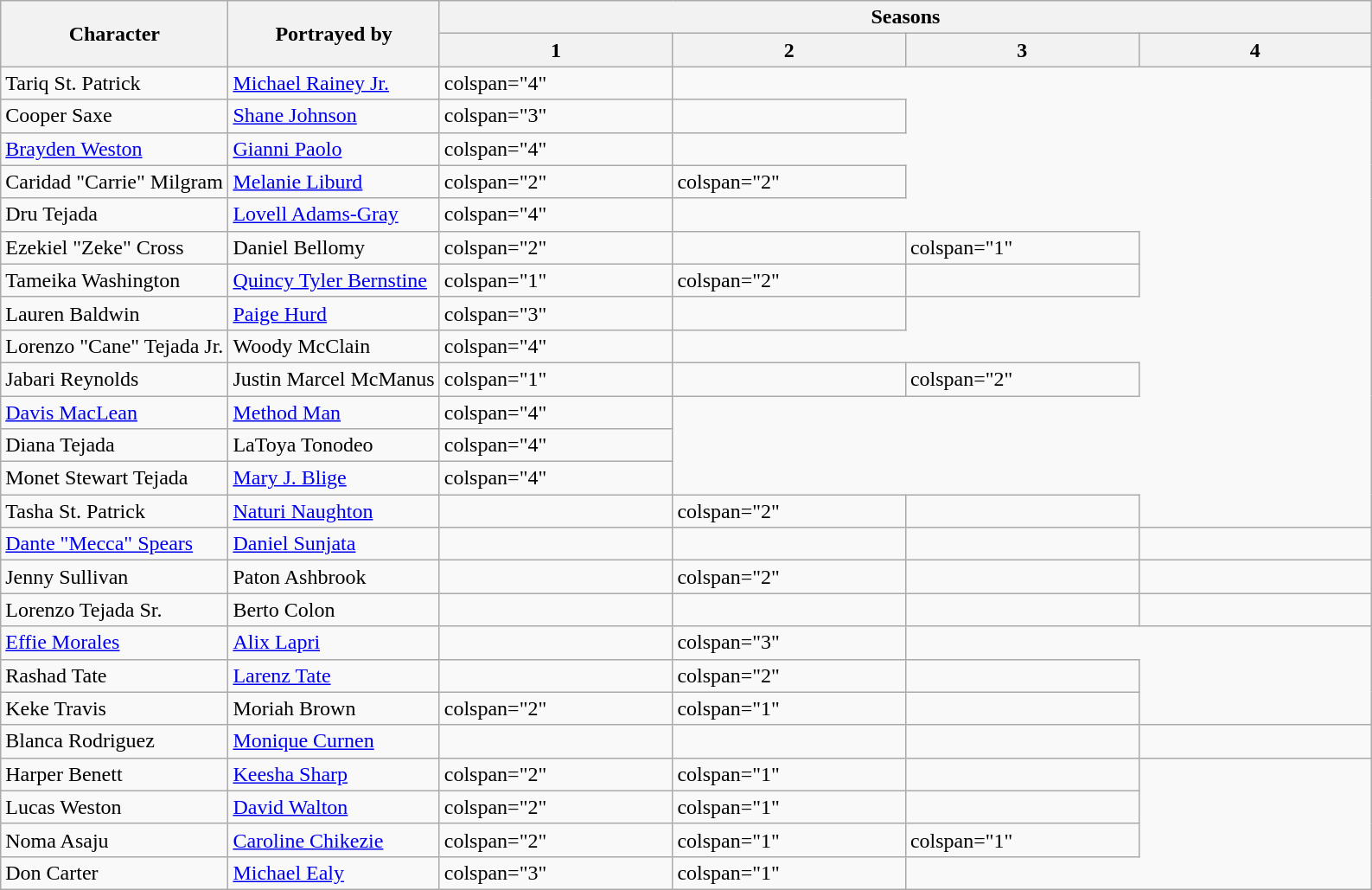<table class="wikitable plainrowheaders">
<tr>
<th scope="col" rowspan="2">Character</th>
<th scope="col" rowspan="2">Portrayed by</th>
<th scope="col" colspan="4">Seasons</th>
</tr>
<tr>
<th scope="col" style="width:17%;">1</th>
<th scope="col" style="width:17%;">2</th>
<th scope="col" style="width:17%;">3</th>
<th scope="col" style="width:17%;">4</th>
</tr>
<tr>
<td scope="row">Tariq St. Patrick</td>
<td><a href='#'>Michael Rainey Jr.</a></td>
<td>colspan="4" </td>
</tr>
<tr>
<td scope="row">Cooper Saxe</td>
<td><a href='#'>Shane Johnson</a></td>
<td>colspan="3" </td>
<td></td>
</tr>
<tr>
<td scope="row"><a href='#'>Brayden Weston</a></td>
<td><a href='#'>Gianni Paolo</a></td>
<td>colspan="4" </td>
</tr>
<tr>
<td scope="row">Caridad "Carrie" Milgram</td>
<td><a href='#'>Melanie Liburd</a></td>
<td>colspan="2" </td>
<td>colspan="2" </td>
</tr>
<tr>
<td scope="row">Dru Tejada</td>
<td><a href='#'>Lovell Adams-Gray</a></td>
<td>colspan="4" </td>
</tr>
<tr>
<td scope="row">Ezekiel "Zeke" Cross</td>
<td>Daniel Bellomy</td>
<td>colspan="2" </td>
<td></td>
<td>colspan="1" </td>
</tr>
<tr>
<td scope="row">Tameika Washington</td>
<td><a href='#'>Quincy Tyler Bernstine</a></td>
<td>colspan="1" </td>
<td>colspan="2" </td>
<td></td>
</tr>
<tr>
<td scope="row">Lauren Baldwin</td>
<td><a href='#'>Paige Hurd</a></td>
<td>colspan="3" </td>
<td></td>
</tr>
<tr>
<td scope="row">Lorenzo "Cane" Tejada Jr.</td>
<td>Woody McClain</td>
<td>colspan="4" </td>
</tr>
<tr>
<td scope="row">Jabari Reynolds</td>
<td>Justin Marcel McManus</td>
<td>colspan="1" </td>
<td></td>
<td>colspan="2" </td>
</tr>
<tr>
<td scope="row"><a href='#'>Davis MacLean</a></td>
<td><a href='#'>Method Man</a></td>
<td>colspan="4" </td>
</tr>
<tr>
<td scope="row">Diana Tejada</td>
<td>LaToya Tonodeo</td>
<td>colspan="4" </td>
</tr>
<tr>
<td scope="row">Monet Stewart Tejada</td>
<td><a href='#'>Mary J. Blige</a></td>
<td>colspan="4" </td>
</tr>
<tr>
<td scope="row">Tasha St. Patrick</td>
<td><a href='#'>Naturi Naughton</a></td>
<td></td>
<td>colspan="2" </td>
<td></td>
</tr>
<tr>
<td scope="row"><a href='#'>Dante "Mecca" Spears</a></td>
<td><a href='#'>Daniel Sunjata</a></td>
<td></td>
<td></td>
<td></td>
<td></td>
</tr>
<tr>
<td scope="row">Jenny Sullivan</td>
<td>Paton Ashbrook</td>
<td></td>
<td>colspan="2" </td>
<td></td>
</tr>
<tr>
<td scope="row">Lorenzo Tejada Sr.</td>
<td>Berto Colon</td>
<td></td>
<td></td>
<td></td>
<td></td>
</tr>
<tr>
<td scope="row"><a href='#'>Effie Morales</a></td>
<td><a href='#'>Alix Lapri</a></td>
<td></td>
<td>colspan="3" </td>
</tr>
<tr>
<td scope="row">Rashad Tate</td>
<td><a href='#'>Larenz Tate</a></td>
<td></td>
<td>colspan="2" </td>
<td></td>
</tr>
<tr>
<td scope="row">Keke Travis</td>
<td>Moriah Brown</td>
<td>colspan="2" </td>
<td>colspan="1" </td>
<td></td>
</tr>
<tr>
<td scope="row">Blanca Rodriguez</td>
<td><a href='#'>Monique Curnen</a></td>
<td></td>
<td></td>
<td></td>
<td></td>
</tr>
<tr>
<td scope="row">Harper Benett</td>
<td><a href='#'>Keesha Sharp</a></td>
<td>colspan="2" </td>
<td>colspan="1" </td>
<td></td>
</tr>
<tr>
<td scope="row">Lucas Weston</td>
<td><a href='#'>David Walton</a></td>
<td>colspan="2" </td>
<td>colspan="1" </td>
<td></td>
</tr>
<tr>
<td scope="row">Noma Asaju</td>
<td><a href='#'>Caroline Chikezie</a></td>
<td>colspan="2" </td>
<td>colspan="1" </td>
<td>colspan="1" </td>
</tr>
<tr>
<td scope="row">Don Carter</td>
<td><a href='#'>Michael Ealy</a></td>
<td>colspan="3" </td>
<td>colspan="1" </td>
</tr>
</table>
